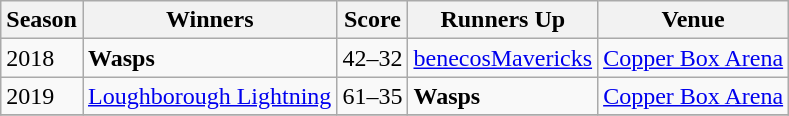<table class="wikitable collapsible">
<tr>
<th>Season</th>
<th>Winners</th>
<th>Score</th>
<th>Runners Up</th>
<th>Venue</th>
</tr>
<tr>
<td>2018 </td>
<td><strong>Wasps</strong></td>
<td>42–32</td>
<td><a href='#'>benecosMavericks</a></td>
<td><a href='#'>Copper Box Arena</a></td>
</tr>
<tr>
<td>2019 </td>
<td><a href='#'>Loughborough Lightning</a></td>
<td>61–35</td>
<td><strong>Wasps</strong></td>
<td><a href='#'>Copper Box Arena</a></td>
</tr>
<tr>
</tr>
</table>
